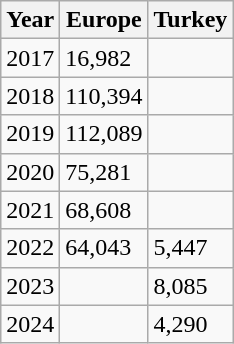<table class="wikitable">
<tr>
<th>Year</th>
<th>Europe</th>
<th>Turkey</th>
</tr>
<tr>
<td>2017</td>
<td>16,982</td>
<td></td>
</tr>
<tr>
<td>2018</td>
<td>110,394</td>
<td></td>
</tr>
<tr>
<td>2019</td>
<td>112,089</td>
<td></td>
</tr>
<tr>
<td>2020</td>
<td>75,281</td>
<td></td>
</tr>
<tr>
<td>2021</td>
<td>68,608</td>
<td></td>
</tr>
<tr>
<td>2022</td>
<td>64,043</td>
<td>5,447</td>
</tr>
<tr>
<td>2023</td>
<td></td>
<td>8,085</td>
</tr>
<tr>
<td>2024</td>
<td></td>
<td>4,290</td>
</tr>
</table>
